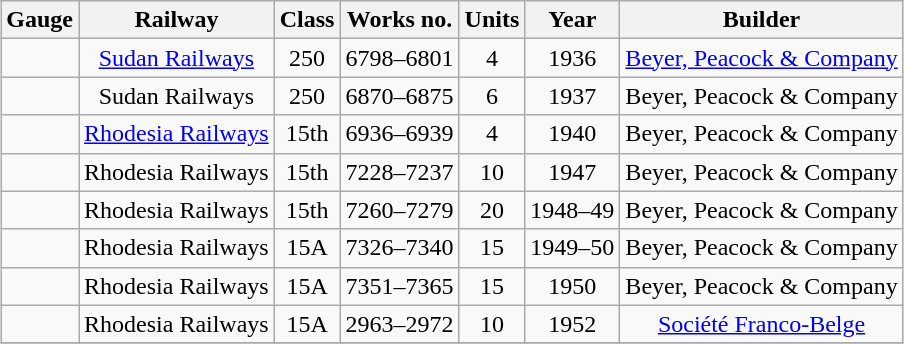<table class="wikitable collapsible collapsed sortable" style="margin:0.5em auto; font-size:100%; text-align:center">
<tr>
<th>Gauge</th>
<th>Railway</th>
<th>Class</th>
<th>Works no.</th>
<th>Units</th>
<th>Year</th>
<th>Builder</th>
</tr>
<tr>
<td></td>
<td><a href='#'>Sudan Railways</a></td>
<td>250</td>
<td>6798–6801</td>
<td>4</td>
<td>1936</td>
<td><a href='#'>Beyer, Peacock & Company</a></td>
</tr>
<tr>
<td></td>
<td>Sudan Railways</td>
<td>250</td>
<td>6870–6875</td>
<td>6</td>
<td>1937</td>
<td>Beyer, Peacock & Company</td>
</tr>
<tr>
<td></td>
<td><a href='#'>Rhodesia Railways</a></td>
<td>15th</td>
<td>6936–6939</td>
<td>4</td>
<td>1940</td>
<td>Beyer, Peacock & Company</td>
</tr>
<tr>
<td></td>
<td>Rhodesia Railways</td>
<td>15th</td>
<td>7228–7237</td>
<td>10</td>
<td>1947</td>
<td>Beyer, Peacock & Company</td>
</tr>
<tr>
<td></td>
<td>Rhodesia Railways</td>
<td>15th</td>
<td>7260–7279</td>
<td>20</td>
<td>1948–49</td>
<td>Beyer, Peacock & Company</td>
</tr>
<tr>
<td></td>
<td>Rhodesia Railways</td>
<td>15A</td>
<td>7326–7340</td>
<td>15</td>
<td>1949–50</td>
<td>Beyer, Peacock & Company</td>
</tr>
<tr>
<td></td>
<td>Rhodesia Railways</td>
<td>15A</td>
<td>7351–7365</td>
<td>15</td>
<td>1950</td>
<td>Beyer, Peacock & Company</td>
</tr>
<tr>
<td></td>
<td>Rhodesia Railways</td>
<td>15A</td>
<td>2963–2972</td>
<td>10</td>
<td>1952</td>
<td><a href='#'>Société Franco-Belge</a></td>
</tr>
<tr>
</tr>
</table>
